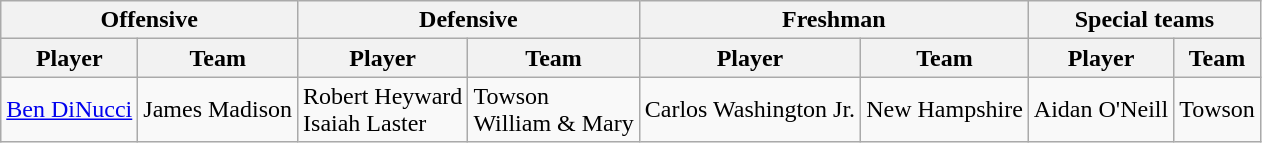<table class="wikitable" border="1">
<tr>
<th colspan="2">Offensive</th>
<th colspan="2">Defensive</th>
<th colspan="2">Freshman</th>
<th colspan="2">Special teams</th>
</tr>
<tr>
<th>Player</th>
<th>Team</th>
<th>Player</th>
<th>Team</th>
<th>Player</th>
<th>Team</th>
<th>Player</th>
<th>Team</th>
</tr>
<tr>
<td><a href='#'>Ben DiNucci</a></td>
<td>James Madison</td>
<td>Robert Heyward<br>Isaiah Laster</td>
<td>Towson<br>William & Mary</td>
<td>Carlos Washington Jr.</td>
<td>New Hampshire</td>
<td>Aidan O'Neill</td>
<td>Towson</td>
</tr>
</table>
